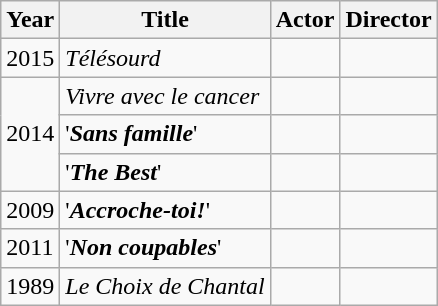<table class="wikitable">
<tr>
<th>Year</th>
<th>Title</th>
<th>Actor</th>
<th>Director</th>
</tr>
<tr>
<td>2015</td>
<td><em>Télésourd</em></td>
<td></td>
<td></td>
</tr>
<tr>
<td rowspan="3">2014</td>
<td><em>Vivre avec le cancer</em></td>
<td></td>
<td></td>
</tr>
<tr>
<td>'<strong><em>Sans famille</em></strong>'</td>
<td></td>
<td></td>
</tr>
<tr>
<td>'<strong><em>The Best</em></strong>'</td>
<td></td>
<td></td>
</tr>
<tr>
<td>2009</td>
<td>'<strong><em>Accroche-toi!</em></strong>'</td>
<td></td>
<td></td>
</tr>
<tr>
<td>2011</td>
<td>'<strong><em>Non coupables</em></strong>'</td>
<td></td>
<td></td>
</tr>
<tr>
<td>1989</td>
<td><em>Le Choix de Chantal</em></td>
<td></td>
<td></td>
</tr>
</table>
